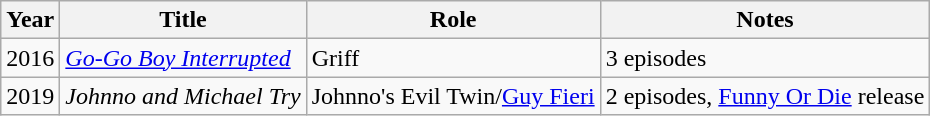<table class="wikitable sortable">
<tr>
<th>Year</th>
<th>Title</th>
<th>Role</th>
<th class="unsortable">Notes</th>
</tr>
<tr>
<td>2016</td>
<td><em><a href='#'>Go-Go Boy Interrupted</a></em></td>
<td>Griff</td>
<td>3 episodes</td>
</tr>
<tr>
<td>2019</td>
<td><em>Johnno and Michael Try</em></td>
<td>Johnno's Evil Twin/<a href='#'>Guy Fieri</a></td>
<td>2 episodes, <a href='#'>Funny Or Die</a> release</td>
</tr>
</table>
